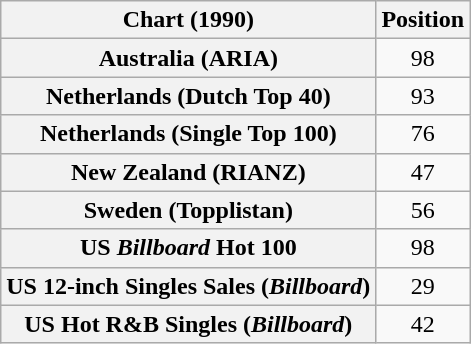<table class="wikitable plainrowheaders sortable">
<tr>
<th>Chart (1990)</th>
<th>Position</th>
</tr>
<tr>
<th scope="row">Australia (ARIA)</th>
<td align="center">98</td>
</tr>
<tr>
<th scope="row">Netherlands (Dutch Top 40)</th>
<td align="center">93</td>
</tr>
<tr>
<th scope="row">Netherlands (Single Top 100)</th>
<td align="center">76</td>
</tr>
<tr>
<th scope="row">New Zealand (RIANZ)</th>
<td align="center">47</td>
</tr>
<tr>
<th scope="row">Sweden (Topplistan)</th>
<td align="center">56</td>
</tr>
<tr>
<th scope="row">US <em>Billboard</em> Hot 100</th>
<td align="center">98</td>
</tr>
<tr>
<th scope="row">US 12-inch Singles Sales (<em>Billboard</em>)</th>
<td align="center">29</td>
</tr>
<tr>
<th scope="row">US Hot R&B Singles (<em>Billboard</em>)</th>
<td align="center">42</td>
</tr>
</table>
